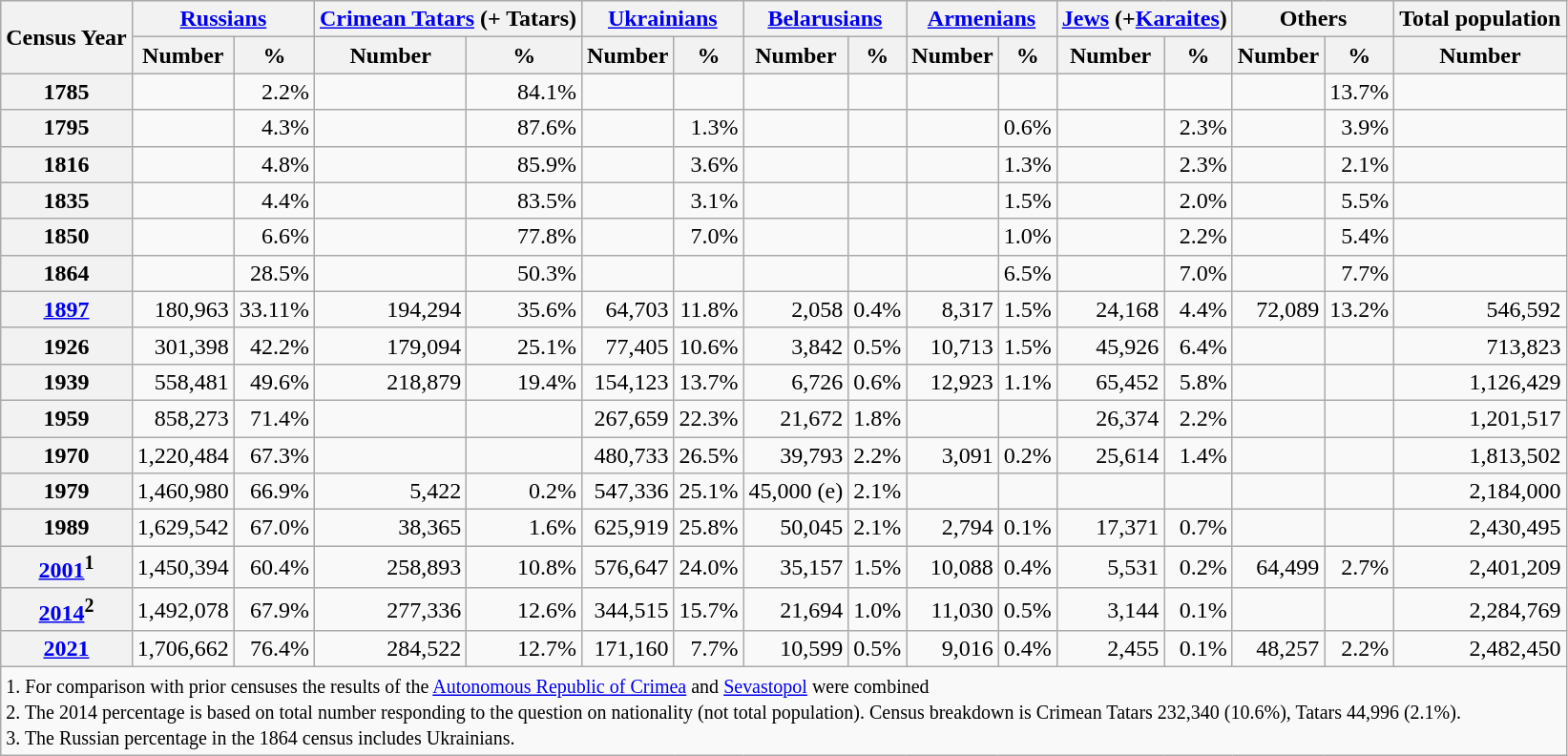<table class="wikitable" style="text-align: right;">
<tr style="background:#e0e0e0;text-align: center">
<th rowspan="2">Census Year</th>
<th colspan="2"><a href='#'>Russians</a></th>
<th colspan="2"><a href='#'>Crimean Tatars</a> (+ Tatars)</th>
<th colspan="2"><a href='#'>Ukrainians</a></th>
<th colspan="2"><a href='#'>Belarusians</a></th>
<th colspan="2"><a href='#'>Armenians</a></th>
<th colspan="2"><a href='#'>Jews</a> (+<a href='#'>Karaites</a>)</th>
<th colspan="2">Others</th>
<th>Total population</th>
</tr>
<tr style="background:#e0e0e0;">
<th>Number</th>
<th>%</th>
<th>Number</th>
<th>%</th>
<th>Number</th>
<th>%</th>
<th>Number</th>
<th>%</th>
<th>Number</th>
<th>%</th>
<th>Number</th>
<th>%</th>
<th>Number</th>
<th>%</th>
<th>Number</th>
</tr>
<tr>
<th>1785</th>
<td></td>
<td>2.2%</td>
<td></td>
<td>84.1%</td>
<td></td>
<td></td>
<td></td>
<td></td>
<td></td>
<td></td>
<td></td>
<td></td>
<td></td>
<td>13.7%</td>
<td></td>
</tr>
<tr>
<th>1795</th>
<td></td>
<td>4.3%</td>
<td></td>
<td>87.6%</td>
<td></td>
<td>1.3%</td>
<td></td>
<td></td>
<td></td>
<td>0.6%</td>
<td></td>
<td>2.3%</td>
<td></td>
<td>3.9%</td>
<td></td>
</tr>
<tr>
<th>1816</th>
<td></td>
<td>4.8%</td>
<td></td>
<td>85.9%</td>
<td></td>
<td>3.6%</td>
<td></td>
<td></td>
<td></td>
<td>1.3%</td>
<td></td>
<td>2.3%</td>
<td></td>
<td>2.1%</td>
<td></td>
</tr>
<tr>
<th>1835</th>
<td></td>
<td>4.4%</td>
<td></td>
<td>83.5%</td>
<td></td>
<td>3.1%</td>
<td></td>
<td></td>
<td></td>
<td>1.5%</td>
<td></td>
<td>2.0%</td>
<td></td>
<td>5.5%</td>
<td></td>
</tr>
<tr>
<th>1850</th>
<td></td>
<td>6.6%</td>
<td></td>
<td>77.8%</td>
<td></td>
<td>7.0%</td>
<td></td>
<td></td>
<td></td>
<td>1.0%</td>
<td></td>
<td>2.2%</td>
<td></td>
<td>5.4%</td>
<td></td>
</tr>
<tr>
<th>1864</th>
<td></td>
<td>28.5%</td>
<td></td>
<td>50.3%</td>
<td></td>
<td></td>
<td></td>
<td></td>
<td></td>
<td>6.5%</td>
<td></td>
<td>7.0%</td>
<td></td>
<td>7.7%</td>
<td></td>
</tr>
<tr>
<th><a href='#'>1897</a></th>
<td>180,963</td>
<td>33.11%</td>
<td>194,294</td>
<td>35.6%</td>
<td>64,703</td>
<td>11.8%</td>
<td>2,058</td>
<td>0.4%</td>
<td>8,317</td>
<td>1.5%</td>
<td>24,168</td>
<td>4.4%</td>
<td>72,089</td>
<td>13.2%</td>
<td>546,592</td>
</tr>
<tr>
<th>1926</th>
<td>301,398</td>
<td>42.2%</td>
<td>179,094</td>
<td>25.1%</td>
<td>77,405</td>
<td>10.6%</td>
<td>3,842</td>
<td>0.5%</td>
<td>10,713</td>
<td>1.5%</td>
<td>45,926</td>
<td>6.4%</td>
<td></td>
<td></td>
<td>713,823</td>
</tr>
<tr>
<th>1939</th>
<td>558,481</td>
<td>49.6%</td>
<td>218,879</td>
<td>19.4%</td>
<td>154,123</td>
<td>13.7%</td>
<td>6,726</td>
<td>0.6%</td>
<td>12,923</td>
<td>1.1%</td>
<td>65,452</td>
<td>5.8%</td>
<td></td>
<td></td>
<td>1,126,429</td>
</tr>
<tr>
<th>1959</th>
<td>858,273</td>
<td>71.4%</td>
<td></td>
<td></td>
<td>267,659</td>
<td>22.3%</td>
<td>21,672</td>
<td>1.8%</td>
<td></td>
<td></td>
<td>26,374</td>
<td>2.2%</td>
<td></td>
<td></td>
<td>1,201,517</td>
</tr>
<tr>
<th>1970</th>
<td>1,220,484</td>
<td>67.3%</td>
<td></td>
<td></td>
<td>480,733</td>
<td>26.5%</td>
<td>39,793</td>
<td>2.2%</td>
<td>3,091</td>
<td>0.2%</td>
<td>25,614</td>
<td>1.4%</td>
<td></td>
<td></td>
<td>1,813,502</td>
</tr>
<tr>
<th>1979</th>
<td>1,460,980</td>
<td>66.9%</td>
<td>5,422</td>
<td>0.2%</td>
<td>547,336</td>
<td>25.1%</td>
<td>45,000 (e)</td>
<td>2.1%</td>
<td></td>
<td></td>
<td></td>
<td></td>
<td></td>
<td></td>
<td>2,184,000</td>
</tr>
<tr>
<th>1989</th>
<td>1,629,542</td>
<td>67.0%</td>
<td>38,365</td>
<td>1.6%</td>
<td>625,919</td>
<td>25.8%</td>
<td>50,045</td>
<td>2.1%</td>
<td>2,794</td>
<td>0.1%</td>
<td>17,371</td>
<td>0.7%</td>
<td></td>
<td></td>
<td>2,430,495</td>
</tr>
<tr>
<th><a href='#'>2001</a><sup>1</sup></th>
<td>1,450,394</td>
<td>60.4%</td>
<td>258,893</td>
<td>10.8%</td>
<td>576,647</td>
<td>24.0%</td>
<td>35,157</td>
<td>1.5%</td>
<td>10,088</td>
<td>0.4%</td>
<td>5,531</td>
<td>0.2%</td>
<td>64,499</td>
<td>2.7%</td>
<td>2,401,209</td>
</tr>
<tr>
<th><a href='#'>2014</a><sup>2</sup></th>
<td>1,492,078</td>
<td>67.9%</td>
<td>277,336</td>
<td>12.6%</td>
<td>344,515</td>
<td>15.7%</td>
<td>21,694</td>
<td>1.0%</td>
<td>11,030</td>
<td>0.5%</td>
<td>3,144</td>
<td>0.1%</td>
<td></td>
<td></td>
<td>2,284,769</td>
</tr>
<tr>
<th><a href='#'>2021</a></th>
<td>1,706,662</td>
<td>76.4%</td>
<td>284,522</td>
<td>12.7%</td>
<td>171,160</td>
<td>7.7%</td>
<td>10,599</td>
<td>0.5%</td>
<td>9,016</td>
<td>0.4%</td>
<td>2,455</td>
<td>0.1%</td>
<td>48,257</td>
<td>2.2%</td>
<td>2,482,450</td>
</tr>
<tr>
<td colspan="16" style="text-align:left;"><small>1. For comparison with prior censuses the results of the <a href='#'>Autonomous Republic of Crimea</a> and <a href='#'>Sevastopol</a> were combined</small><br><small>2. The 2014 percentage is based on total number responding to the question on nationality (not total population). Census breakdown is Crimean Tatars 232,340 (10.6%), Tatars 44,996 (2.1%).</small><br><small>3. The Russian percentage in the 1864 census includes Ukrainians.</small></td>
</tr>
</table>
